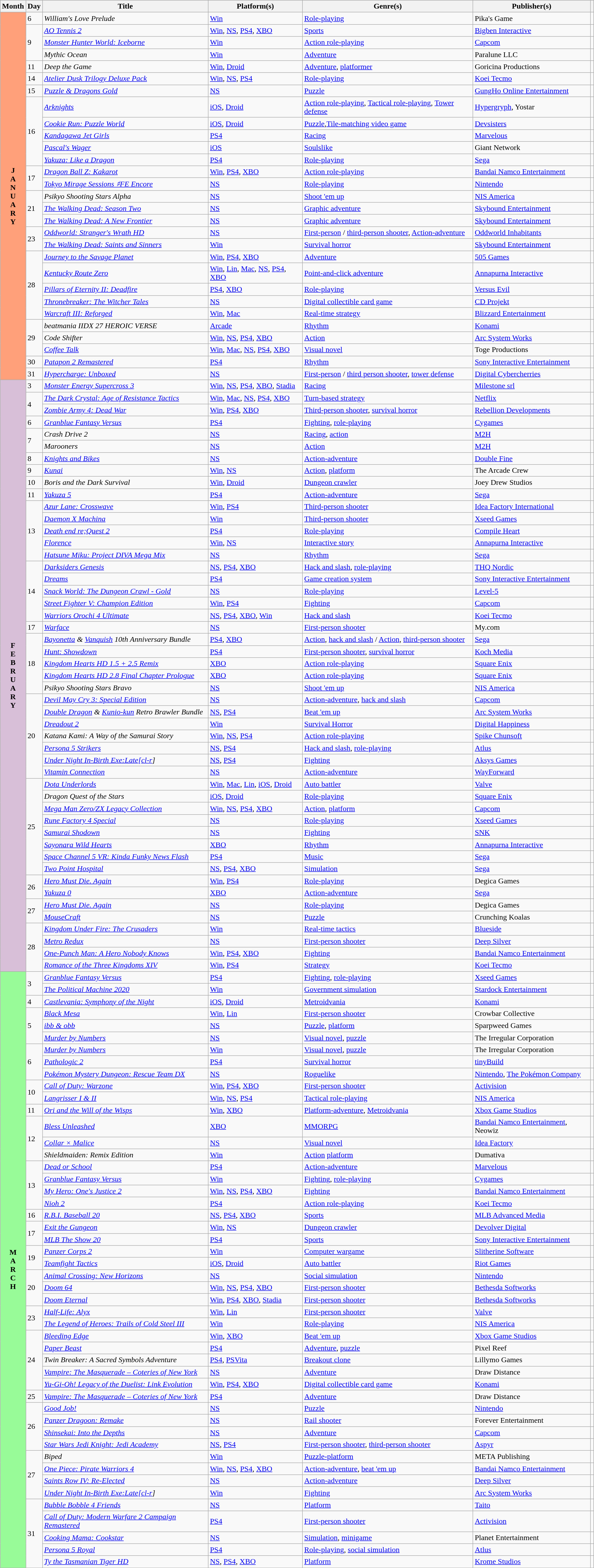<table class="wikitable">
<tr style="background:#dae3e7;">
<th>Month</th>
<th>Day</th>
<th>Title</th>
<th>Platform(s)</th>
<th>Genre(s)</th>
<th>Publisher(s)</th>
<th></th>
</tr>
<tr>
<td rowspan="29" style="text-align:center; background:#ffa07a; textcolor:#000;"><strong>J<br>A<br>N<br>U<br>A<br>R<br>Y</strong></td>
<td>6</td>
<td><em>William's Love Prelude</em></td>
<td><a href='#'>Win</a></td>
<td><a href='#'>Role-playing</a></td>
<td>Pika's Game</td>
<td align="center"></td>
</tr>
<tr>
<td rowspan="3">9</td>
<td><em><a href='#'>AO Tennis 2</a></em></td>
<td><a href='#'>Win</a>, <a href='#'>NS</a>, <a href='#'>PS4</a>, <a href='#'>XBO</a></td>
<td><a href='#'>Sports</a></td>
<td><a href='#'>Bigben Interactive</a></td>
<td align="center"></td>
</tr>
<tr>
<td><em><a href='#'>Monster Hunter World: Iceborne</a></em></td>
<td><a href='#'>Win</a></td>
<td><a href='#'>Action role-playing</a></td>
<td><a href='#'>Capcom</a></td>
<td align="center"></td>
</tr>
<tr>
<td><em>Mythic Ocean</em></td>
<td><a href='#'>Win</a></td>
<td><a href='#'>Adventure</a></td>
<td>Paralune LLC</td>
<td align="center"></td>
</tr>
<tr>
<td>11</td>
<td><em>Deep the Game</em></td>
<td><a href='#'>Win</a>, <a href='#'>Droid</a></td>
<td><a href='#'>Adventure</a>, <a href='#'>platformer</a></td>
<td>Goricina Productions</td>
<td align="center"></td>
</tr>
<tr>
<td>14</td>
<td><em><a href='#'>Atelier Dusk Trilogy Deluxe Pack</a></em></td>
<td><a href='#'>Win</a>, <a href='#'>NS</a>, <a href='#'>PS4</a></td>
<td><a href='#'>Role-playing</a></td>
<td><a href='#'>Koei Tecmo</a></td>
<td align="center"></td>
</tr>
<tr>
<td>15</td>
<td><em><a href='#'>Puzzle & Dragons Gold</a></em></td>
<td><a href='#'>NS</a></td>
<td><a href='#'>Puzzle</a></td>
<td><a href='#'>GungHo Online Entertainment</a></td>
<td align="center"></td>
</tr>
<tr>
<td rowspan="5">16</td>
<td><em><a href='#'>Arknights</a></em></td>
<td><a href='#'>iOS</a>, <a href='#'>Droid</a></td>
<td><a href='#'>Action role-playing</a>, <a href='#'>Tactical role-playing</a>, <a href='#'>Tower defense</a></td>
<td><a href='#'>Hypergryph</a>, Yostar</td>
<td></td>
</tr>
<tr>
<td><em><a href='#'>Cookie Run: Puzzle World</a></em></td>
<td><a href='#'>iOS</a>, <a href='#'>Droid</a></td>
<td><a href='#'>Puzzle</a>,<a href='#'>Tile-matching video game</a></td>
<td><a href='#'>Devsisters</a></td>
</tr>
<tr>
<td><em><a href='#'>Kandagawa Jet Girls</a></em></td>
<td><a href='#'>PS4</a></td>
<td><a href='#'>Racing</a></td>
<td><a href='#'>Marvelous</a></td>
<td align="center"></td>
</tr>
<tr>
<td><em><a href='#'>Pascal's Wager</a></em></td>
<td><a href='#'>iOS</a></td>
<td><a href='#'>Soulslike</a></td>
<td>Giant Network</td>
<td align=center></td>
</tr>
<tr>
<td><em><a href='#'>Yakuza: Like a Dragon</a></em></td>
<td><a href='#'>PS4</a></td>
<td><a href='#'>Role-playing</a></td>
<td><a href='#'>Sega</a></td>
<td align="center"></td>
</tr>
<tr>
<td rowspan="2">17</td>
<td><em><a href='#'>Dragon Ball Z: Kakarot</a></em></td>
<td><a href='#'>Win</a>, <a href='#'>PS4</a>, <a href='#'>XBO</a></td>
<td><a href='#'>Action role-playing</a></td>
<td><a href='#'>Bandai Namco Entertainment</a></td>
<td align="center"></td>
</tr>
<tr>
<td><em><a href='#'>Tokyo Mirage Sessions ♯FE Encore</a></em></td>
<td><a href='#'>NS</a></td>
<td><a href='#'>Role-playing</a></td>
<td><a href='#'>Nintendo</a></td>
<td align="center"></td>
</tr>
<tr>
<td rowspan="3">21</td>
<td><em>Psikyo Shooting Stars Alpha</em></td>
<td><a href='#'>NS</a></td>
<td><a href='#'>Shoot 'em up</a></td>
<td><a href='#'>NIS America</a></td>
<td align="center"></td>
</tr>
<tr>
<td><em><a href='#'>The Walking Dead: Season Two</a></em></td>
<td><a href='#'>NS</a></td>
<td><a href='#'>Graphic adventure</a></td>
<td><a href='#'>Skybound Entertainment</a></td>
<td align="center"></td>
</tr>
<tr>
<td><em><a href='#'>The Walking Dead: A New Frontier</a></em></td>
<td><a href='#'>NS</a></td>
<td><a href='#'>Graphic adventure</a></td>
<td><a href='#'>Skybound Entertainment</a></td>
<td align="center"></td>
</tr>
<tr>
<td rowspan="2">23</td>
<td><em><a href='#'>Oddworld: Stranger's Wrath HD</a></em></td>
<td><a href='#'>NS</a></td>
<td><a href='#'>First-person</a> / <a href='#'>third-person shooter</a>, <a href='#'>Action-adventure</a></td>
<td><a href='#'>Oddworld Inhabitants</a></td>
<td align="center"></td>
</tr>
<tr>
<td><em><a href='#'>The Walking Dead: Saints and Sinners</a></em></td>
<td><a href='#'>Win</a></td>
<td><a href='#'>Survival horror</a></td>
<td><a href='#'>Skybound Entertainment</a></td>
<td align="center"></td>
</tr>
<tr>
<td rowspan="5">28</td>
<td><em><a href='#'>Journey to the Savage Planet</a></em></td>
<td><a href='#'>Win</a>, <a href='#'>PS4</a>, <a href='#'>XBO</a></td>
<td><a href='#'>Adventure</a></td>
<td><a href='#'>505 Games</a></td>
<td align="center"></td>
</tr>
<tr>
<td><em><a href='#'>Kentucky Route Zero</a></em></td>
<td><a href='#'>Win</a>, <a href='#'>Lin</a>, <a href='#'>Mac</a>, <a href='#'>NS</a>, <a href='#'>PS4</a>, <a href='#'>XBO</a></td>
<td><a href='#'>Point-and-click adventure</a></td>
<td><a href='#'>Annapurna Interactive</a></td>
<td align="center"></td>
</tr>
<tr>
<td><em><a href='#'>Pillars of Eternity II: Deadfire</a></em></td>
<td><a href='#'>PS4</a>, <a href='#'>XBO</a></td>
<td><a href='#'>Role-playing</a></td>
<td><a href='#'>Versus Evil</a></td>
<td align="center"></td>
</tr>
<tr>
<td><em><a href='#'>Thronebreaker: The Witcher Tales</a></em></td>
<td><a href='#'>NS</a></td>
<td><a href='#'>Digital collectible card game</a></td>
<td><a href='#'>CD Projekt</a></td>
<td align="center"></td>
</tr>
<tr>
<td><em><a href='#'>Warcraft III: Reforged</a></em></td>
<td><a href='#'>Win</a>, <a href='#'>Mac</a></td>
<td><a href='#'>Real-time strategy</a></td>
<td><a href='#'>Blizzard Entertainment</a></td>
<td align="center"></td>
</tr>
<tr>
<td rowspan="3">29</td>
<td><em>beatmania IIDX 27 HEROIC VERSE</em></td>
<td><a href='#'>Arcade</a></td>
<td><a href='#'>Rhythm</a></td>
<td><a href='#'>Konami</a></td>
<td align="center"></td>
</tr>
<tr>
<td><em>Code Shifter</em></td>
<td><a href='#'>Win</a>, <a href='#'>NS</a>, <a href='#'>PS4</a>, <a href='#'>XBO</a></td>
<td><a href='#'>Action</a></td>
<td><a href='#'>Arc System Works</a></td>
<td align="center"></td>
</tr>
<tr>
<td><em><a href='#'>Coffee Talk</a></em></td>
<td><a href='#'>Win</a>, <a href='#'>Mac</a>, <a href='#'>NS</a>, <a href='#'>PS4</a>, <a href='#'>XBO</a></td>
<td><a href='#'>Visual novel</a></td>
<td>Toge Productions</td>
<td align="center"></td>
</tr>
<tr>
<td>30</td>
<td><em><a href='#'>Patapon 2 Remastered</a></em></td>
<td><a href='#'>PS4</a></td>
<td><a href='#'>Rhythm</a></td>
<td><a href='#'>Sony Interactive Entertainment</a></td>
<td align="center"></td>
</tr>
<tr>
<td>31</td>
<td><em><a href='#'>Hypercharge: Unboxed</a></em></td>
<td><a href='#'>NS</a></td>
<td><a href='#'>First-person</a> / <a href='#'>third person shooter</a>, <a href='#'>tower defense</a></td>
<td><a href='#'>Digital Cybercherries</a></td>
<td align="center"></td>
</tr>
<tr>
<td rowspan="49" style="text-align:center; background:thistle; textcolor:#000;"><strong>F<br>E<br>B<br>R<br>U<br>A<br>R<br>Y<br></strong></td>
<td>3</td>
<td><em><a href='#'>Monster Energy Supercross 3</a></em></td>
<td><a href='#'>Win</a>, <a href='#'>NS</a>, <a href='#'>PS4</a>, <a href='#'>XBO</a>, <a href='#'>Stadia</a></td>
<td><a href='#'>Racing</a></td>
<td><a href='#'>Milestone srl</a></td>
<td align="center"></td>
</tr>
<tr>
<td rowspan="2">4</td>
<td><em><a href='#'>The Dark Crystal: Age of Resistance Tactics</a></em></td>
<td><a href='#'>Win</a>, <a href='#'>Mac</a>, <a href='#'>NS</a>, <a href='#'>PS4</a>, <a href='#'>XBO</a></td>
<td><a href='#'>Turn-based strategy</a></td>
<td><a href='#'>Netflix</a></td>
<td align="center"></td>
</tr>
<tr>
<td><em><a href='#'>Zombie Army 4: Dead War</a></em></td>
<td><a href='#'>Win</a>, <a href='#'>PS4</a>, <a href='#'>XBO</a></td>
<td><a href='#'>Third-person shooter</a>, <a href='#'>survival horror</a></td>
<td><a href='#'>Rebellion Developments</a></td>
<td align="center"></td>
</tr>
<tr>
<td>6</td>
<td><em><a href='#'>Granblue Fantasy Versus</a></em></td>
<td><a href='#'>PS4</a></td>
<td><a href='#'>Fighting</a>, <a href='#'>role-playing</a></td>
<td><a href='#'>Cygames</a></td>
<td align="center"></td>
</tr>
<tr>
<td rowspan="2">7</td>
<td><em>Crash Drive 2</em></td>
<td><a href='#'>NS</a></td>
<td><a href='#'>Racing</a>, <a href='#'>action</a></td>
<td><a href='#'>M2H</a></td>
<td align="center"></td>
</tr>
<tr>
<td><em>Marooners</em></td>
<td><a href='#'>NS</a></td>
<td><a href='#'>Action</a></td>
<td><a href='#'>M2H</a></td>
<td align="center"></td>
</tr>
<tr>
<td>8</td>
<td><em><a href='#'>Knights and Bikes</a></em></td>
<td><a href='#'>NS</a></td>
<td><a href='#'>Action-adventure</a></td>
<td><a href='#'>Double Fine</a></td>
<td align="center"></td>
</tr>
<tr>
<td>9</td>
<td><em><a href='#'>Kunai</a></em></td>
<td><a href='#'>Win</a>, <a href='#'>NS</a></td>
<td><a href='#'>Action</a>, <a href='#'>platform</a></td>
<td>The Arcade Crew</td>
<td align="center"></td>
</tr>
<tr>
<td>10</td>
<td><em>Boris and the Dark Survival</em></td>
<td><a href='#'>Win</a>, <a href='#'>Droid</a></td>
<td><a href='#'>Dungeon crawler</a></td>
<td>Joey Drew Studios</td>
<td align="center"></td>
</tr>
<tr>
<td>11</td>
<td><em><a href='#'>Yakuza 5</a></em></td>
<td><a href='#'>PS4</a></td>
<td><a href='#'>Action-adventure</a></td>
<td><a href='#'>Sega</a></td>
<td align="center"></td>
</tr>
<tr>
<td rowspan="5">13</td>
<td><em><a href='#'>Azur Lane: Crosswave</a></em></td>
<td><a href='#'>Win</a>, <a href='#'>PS4</a></td>
<td><a href='#'>Third-person shooter</a></td>
<td><a href='#'>Idea Factory International</a></td>
<td align="center"></td>
</tr>
<tr>
<td><em><a href='#'>Daemon X Machina</a></em></td>
<td><a href='#'>Win</a></td>
<td><a href='#'>Third-person shooter</a></td>
<td><a href='#'>Xseed Games</a></td>
<td align="center"></td>
</tr>
<tr>
<td><em><a href='#'>Death end re;Quest 2</a></em></td>
<td><a href='#'>PS4</a></td>
<td><a href='#'>Role-playing</a></td>
<td><a href='#'>Compile Heart</a></td>
<td align="center"></td>
</tr>
<tr>
<td><em><a href='#'>Florence</a></em></td>
<td><a href='#'>Win</a>, <a href='#'>NS</a></td>
<td><a href='#'>Interactive story</a></td>
<td><a href='#'>Annapurna Interactive</a></td>
<td align="center"></td>
</tr>
<tr>
<td><em><a href='#'>Hatsune Miku: Project DIVA Mega Mix</a></em></td>
<td><a href='#'>NS</a></td>
<td><a href='#'>Rhythm</a></td>
<td><a href='#'>Sega</a></td>
<td align="center"></td>
</tr>
<tr>
<td rowspan="5">14</td>
<td><em><a href='#'>Darksiders Genesis</a></em></td>
<td><a href='#'>NS</a>, <a href='#'>PS4</a>, <a href='#'>XBO</a></td>
<td><a href='#'>Hack and slash</a>, <a href='#'>role-playing</a></td>
<td><a href='#'>THQ Nordic</a></td>
<td align="center"></td>
</tr>
<tr>
<td><em><a href='#'>Dreams</a></em></td>
<td><a href='#'>PS4</a></td>
<td><a href='#'>Game creation system</a></td>
<td><a href='#'>Sony Interactive Entertainment</a></td>
<td align="center"></td>
</tr>
<tr>
<td><em><a href='#'>Snack World: The Dungeon Crawl - Gold</a></em></td>
<td><a href='#'>NS</a></td>
<td><a href='#'>Role-playing</a></td>
<td><a href='#'>Level-5</a></td>
<td align="center"></td>
</tr>
<tr>
<td><em><a href='#'>Street Fighter V: Champion Edition</a></em></td>
<td><a href='#'>Win</a>, <a href='#'>PS4</a></td>
<td><a href='#'>Fighting</a></td>
<td><a href='#'>Capcom</a></td>
<td align="center"></td>
</tr>
<tr>
<td><em><a href='#'>Warriors Orochi 4 Ultimate</a></em></td>
<td><a href='#'>NS</a>, <a href='#'>PS4</a>, <a href='#'>XBO</a>, <a href='#'>Win</a></td>
<td><a href='#'>Hack and slash</a></td>
<td><a href='#'>Koei Tecmo</a></td>
<td align="center"></td>
</tr>
<tr>
<td>17</td>
<td><em><a href='#'>Warface</a></em></td>
<td><a href='#'>NS</a></td>
<td><a href='#'>First-person shooter</a></td>
<td>My.com</td>
<td align="center"></td>
</tr>
<tr>
<td rowspan="5">18</td>
<td><em><a href='#'>Bayonetta</a> & <a href='#'>Vanquish</a> 10th Anniversary Bundle</em></td>
<td><a href='#'>PS4</a>, <a href='#'>XBO</a></td>
<td><a href='#'>Action</a>, <a href='#'>hack and slash</a> / <a href='#'>Action</a>, <a href='#'>third-person shooter</a></td>
<td><a href='#'>Sega</a></td>
<td align="center"></td>
</tr>
<tr>
<td><em><a href='#'>Hunt: Showdown</a></em></td>
<td><a href='#'>PS4</a></td>
<td><a href='#'>First-person shooter</a>, <a href='#'>survival horror</a></td>
<td><a href='#'>Koch Media</a></td>
<td align="center"></td>
</tr>
<tr>
<td><em><a href='#'>Kingdom Hearts HD 1.5 + 2.5 Remix</a></em></td>
<td><a href='#'>XBO</a></td>
<td><a href='#'>Action role-playing</a></td>
<td><a href='#'>Square Enix</a></td>
<td align="center"></td>
</tr>
<tr>
<td><em><a href='#'>Kingdom Hearts HD 2.8 Final Chapter Prologue</a></em></td>
<td><a href='#'>XBO</a></td>
<td><a href='#'>Action role-playing</a></td>
<td><a href='#'>Square Enix</a></td>
<td align="center"></td>
</tr>
<tr>
<td><em>Psikyo Shooting Stars Bravo</em></td>
<td><a href='#'>NS</a></td>
<td><a href='#'>Shoot 'em up</a></td>
<td><a href='#'>NIS America</a></td>
<td align="center"></td>
</tr>
<tr>
<td rowspan="7">20</td>
<td><em><a href='#'>Devil May Cry 3: Special Edition</a></em></td>
<td><a href='#'>NS</a></td>
<td><a href='#'>Action-adventure</a>, <a href='#'>hack and slash</a></td>
<td><a href='#'>Capcom</a></td>
<td align="center"></td>
</tr>
<tr>
<td><em><a href='#'>Double Dragon</a> & <a href='#'>Kunio-kun</a> Retro Brawler Bundle</em></td>
<td><a href='#'>NS</a>, <a href='#'>PS4</a></td>
<td><a href='#'>Beat 'em up</a></td>
<td><a href='#'>Arc System Works</a></td>
<td align="center"></td>
</tr>
<tr>
<td><em><a href='#'>Dreadout 2</a></em></td>
<td><a href='#'>Win</a></td>
<td><a href='#'>Survival Horror</a></td>
<td><a href='#'>Digital Happiness</a></td>
<td align="center"></td>
</tr>
<tr>
<td><em>Katana Kami: A Way of the Samurai Story</em></td>
<td><a href='#'>Win</a>, <a href='#'>NS</a>, <a href='#'>PS4</a></td>
<td><a href='#'>Action role-playing</a></td>
<td><a href='#'>Spike Chunsoft</a></td>
<td align="center"></td>
</tr>
<tr>
<td><em><a href='#'>Persona 5 Strikers</a></em></td>
<td><a href='#'>NS</a>, <a href='#'>PS4</a></td>
<td><a href='#'>Hack and slash</a>, <a href='#'>role-playing</a></td>
<td><a href='#'>Atlus</a></td>
<td align="center"></td>
</tr>
<tr>
<td><em><a href='#'>Under Night In-Birth Exe:Late[cl-r</a>]</em></td>
<td><a href='#'>NS</a>, <a href='#'>PS4</a></td>
<td><a href='#'>Fighting</a></td>
<td><a href='#'>Aksys Games</a></td>
<td align="center"></td>
</tr>
<tr>
<td><em><a href='#'>Vitamin Connection</a></em></td>
<td><a href='#'>NS</a></td>
<td><a href='#'>Action-adventure</a></td>
<td><a href='#'>WayForward</a></td>
<td align="center"></td>
</tr>
<tr>
<td rowspan="8">25</td>
<td><em><a href='#'>Dota Underlords</a></em></td>
<td><a href='#'>Win</a>, <a href='#'>Mac</a>, <a href='#'>Lin</a>, <a href='#'>iOS</a>, <a href='#'>Droid</a></td>
<td><a href='#'>Auto battler</a></td>
<td><a href='#'>Valve</a></td>
<td align="center"></td>
</tr>
<tr>
<td><em>Dragon Quest of the Stars</em></td>
<td><a href='#'>iOS</a>, <a href='#'>Droid</a></td>
<td><a href='#'>Role-playing</a></td>
<td><a href='#'>Square Enix</a></td>
<td align="center"></td>
</tr>
<tr>
<td><em><a href='#'>Mega Man Zero/ZX Legacy Collection</a></em></td>
<td><a href='#'>Win</a>, <a href='#'>NS</a>, <a href='#'>PS4</a>, <a href='#'>XBO</a></td>
<td><a href='#'>Action</a>, <a href='#'>platform</a></td>
<td><a href='#'>Capcom</a></td>
<td align="center"></td>
</tr>
<tr>
<td><em><a href='#'>Rune Factory 4 Special</a></em></td>
<td><a href='#'>NS</a></td>
<td><a href='#'>Role-playing</a></td>
<td><a href='#'>Xseed Games</a></td>
<td align="center"></td>
</tr>
<tr>
<td><em><a href='#'>Samurai Shodown</a></em></td>
<td><a href='#'>NS</a></td>
<td><a href='#'>Fighting</a></td>
<td><a href='#'>SNK</a></td>
<td align="center"></td>
</tr>
<tr>
<td><em><a href='#'>Sayonara Wild Hearts</a></em></td>
<td><a href='#'>XBO</a></td>
<td><a href='#'>Rhythm</a></td>
<td><a href='#'>Annapurna Interactive</a></td>
<td align="center"></td>
</tr>
<tr>
<td><em><a href='#'>Space Channel 5 VR: Kinda Funky News Flash</a></em></td>
<td><a href='#'>PS4</a></td>
<td><a href='#'>Music</a></td>
<td><a href='#'>Sega</a></td>
<td align="center"></td>
</tr>
<tr>
<td><em><a href='#'>Two Point Hospital</a></em></td>
<td><a href='#'>NS</a>, <a href='#'>PS4</a>, <a href='#'>XBO</a></td>
<td><a href='#'>Simulation</a></td>
<td><a href='#'>Sega</a></td>
<td align="center"></td>
</tr>
<tr>
<td rowspan="2">26</td>
<td><em><a href='#'>Hero Must Die. Again</a></em></td>
<td><a href='#'>Win</a>, <a href='#'>PS4</a></td>
<td><a href='#'>Role-playing</a></td>
<td>Degica Games</td>
<td align="center"></td>
</tr>
<tr>
<td><em><a href='#'>Yakuza 0</a></em></td>
<td><a href='#'>XBO</a></td>
<td><a href='#'>Action-adventure</a></td>
<td><a href='#'>Sega</a></td>
<td align="center"></td>
</tr>
<tr>
<td rowspan="2">27</td>
<td><em><a href='#'>Hero Must Die. Again</a></em></td>
<td><a href='#'>NS</a></td>
<td><a href='#'>Role-playing</a></td>
<td>Degica Games</td>
<td align="center"></td>
</tr>
<tr>
<td><em><a href='#'>MouseCraft</a></em></td>
<td><a href='#'>NS</a></td>
<td><a href='#'>Puzzle</a></td>
<td>Crunching Koalas</td>
<td align="center"></td>
</tr>
<tr>
<td rowspan="4">28</td>
<td><em><a href='#'>Kingdom Under Fire: The Crusaders</a></em></td>
<td><a href='#'>Win</a></td>
<td><a href='#'>Real-time tactics</a></td>
<td><a href='#'>Blueside</a></td>
<td align="center"></td>
</tr>
<tr>
<td><em><a href='#'>Metro Redux</a></em></td>
<td><a href='#'>NS</a></td>
<td><a href='#'>First-person shooter</a></td>
<td><a href='#'>Deep Silver</a></td>
<td align="center"></td>
</tr>
<tr>
<td><em><a href='#'>One-Punch Man: A Hero Nobody Knows</a></em></td>
<td><a href='#'>Win</a>, <a href='#'>PS4</a>, <a href='#'>XBO</a></td>
<td><a href='#'>Fighting</a></td>
<td><a href='#'>Bandai Namco Entertainment</a></td>
<td align="center"></td>
</tr>
<tr>
<td><em><a href='#'>Romance of the Three Kingdoms XIV</a></em></td>
<td><a href='#'>Win</a>, <a href='#'>PS4</a></td>
<td><a href='#'>Strategy</a></td>
<td><a href='#'>Koei Tecmo</a></td>
<td align="center"></td>
</tr>
<tr>
<td rowspan="48"style="text-align:center; background:#98fb98; textcolor:#000;"><strong>M<br>A<br>R<br>C<br>H</strong></td>
<td rowspan="2">3</td>
<td><em><a href='#'>Granblue Fantasy Versus</a></em></td>
<td><a href='#'>PS4</a></td>
<td><a href='#'>Fighting</a>, <a href='#'>role-playing</a></td>
<td><a href='#'>Xseed Games</a></td>
<td align="center"></td>
</tr>
<tr>
<td><em><a href='#'>The Political Machine 2020</a></em></td>
<td><a href='#'>Win</a></td>
<td><a href='#'>Government simulation</a></td>
<td><a href='#'>Stardock Entertainment</a></td>
<td align="center"></td>
</tr>
<tr>
<td>4</td>
<td><em><a href='#'>Castlevania: Symphony of the Night</a></em></td>
<td><a href='#'>iOS</a>, <a href='#'>Droid</a></td>
<td><a href='#'>Metroidvania</a></td>
<td><a href='#'>Konami</a></td>
<td align="center"></td>
</tr>
<tr>
<td rowspan="3">5</td>
<td><em><a href='#'>Black Mesa</a></em></td>
<td><a href='#'>Win</a>, <a href='#'>Lin</a></td>
<td><a href='#'>First-person shooter</a></td>
<td>Crowbar Collective</td>
<td align="center"></td>
</tr>
<tr>
<td><em><a href='#'>ibb & obb</a></em></td>
<td><a href='#'>NS</a></td>
<td><a href='#'>Puzzle</a>, <a href='#'>platform</a></td>
<td>Sparpweed Games</td>
<td align="center"></td>
</tr>
<tr>
<td><em><a href='#'>Murder by Numbers</a></em></td>
<td><a href='#'>NS</a></td>
<td><a href='#'>Visual novel</a>, <a href='#'>puzzle</a></td>
<td>The Irregular Corporation</td>
<td align="center"></td>
</tr>
<tr>
<td rowspan="3">6</td>
<td><em><a href='#'>Murder by Numbers</a></em></td>
<td><a href='#'>Win</a></td>
<td><a href='#'>Visual novel</a>, <a href='#'>puzzle</a></td>
<td>The Irregular Corporation</td>
<td align="center"></td>
</tr>
<tr>
<td><em><a href='#'>Pathologic 2</a></em></td>
<td><a href='#'>PS4</a></td>
<td><a href='#'>Survival horror</a></td>
<td><a href='#'>tinyBuild</a></td>
<td align="center"></td>
</tr>
<tr>
<td><em><a href='#'>Pokémon Mystery Dungeon: Rescue Team DX</a></em></td>
<td><a href='#'>NS</a></td>
<td><a href='#'>Roguelike</a></td>
<td><a href='#'>Nintendo</a>, <a href='#'>The Pokémon Company</a></td>
<td align="center"></td>
</tr>
<tr>
<td rowspan="2">10</td>
<td><em><a href='#'>Call of Duty: Warzone</a></em></td>
<td><a href='#'>Win</a>, <a href='#'>PS4</a>, <a href='#'>XBO</a></td>
<td><a href='#'>First-person shooter</a></td>
<td><a href='#'>Activision</a></td>
<td align="center"></td>
</tr>
<tr>
<td><em><a href='#'>Langrisser I & II</a></em></td>
<td><a href='#'>Win</a>, <a href='#'>NS</a>, <a href='#'>PS4</a></td>
<td><a href='#'>Tactical role-playing</a></td>
<td><a href='#'>NIS America</a></td>
<td align="center"></td>
</tr>
<tr>
<td>11</td>
<td><em><a href='#'>Ori and the Will of the Wisps</a></em></td>
<td><a href='#'>Win</a>, <a href='#'>XBO</a></td>
<td><a href='#'>Platform-adventure</a>, <a href='#'>Metroidvania</a></td>
<td><a href='#'>Xbox Game Studios</a></td>
<td align="center"></td>
</tr>
<tr>
<td rowspan=3>12</td>
<td><em><a href='#'>Bless Unleashed</a></em></td>
<td><a href='#'>XBO</a></td>
<td><a href='#'>MMORPG</a></td>
<td><a href='#'>Bandai Namco Entertainment</a>, Neowiz</td>
<td align="center"></td>
</tr>
<tr>
<td><em><a href='#'>Collar × Malice</a></em></td>
<td><a href='#'>NS</a></td>
<td><a href='#'>Visual novel</a></td>
<td><a href='#'>Idea Factory</a></td>
<td align="center"></td>
</tr>
<tr>
<td><em>Shieldmaiden: Remix Edition</em></td>
<td><a href='#'>Win</a></td>
<td><a href='#'>Action</a> <a href='#'>platform</a></td>
<td>Dumativa</td>
<td align="center"></td>
</tr>
<tr>
<td rowspan="4">13</td>
<td><em><a href='#'>Dead or School</a></em></td>
<td><a href='#'>PS4</a></td>
<td><a href='#'>Action-adventure</a></td>
<td><a href='#'>Marvelous</a></td>
<td align="center"></td>
</tr>
<tr>
<td><em><a href='#'>Granblue Fantasy Versus</a></em></td>
<td><a href='#'>Win</a></td>
<td><a href='#'>Fighting</a>, <a href='#'>role-playing</a></td>
<td><a href='#'>Cygames</a></td>
<td align="center"></td>
</tr>
<tr>
<td><em><a href='#'>My Hero: One's Justice 2</a></em></td>
<td><a href='#'>Win</a>, <a href='#'>NS</a>, <a href='#'>PS4</a>, <a href='#'>XBO</a></td>
<td><a href='#'>Fighting</a></td>
<td><a href='#'>Bandai Namco Entertainment</a></td>
<td align="center"></td>
</tr>
<tr>
<td><em><a href='#'>Nioh 2</a></em></td>
<td><a href='#'>PS4</a></td>
<td><a href='#'>Action role-playing</a></td>
<td><a href='#'>Koei Tecmo</a></td>
<td align="center"></td>
</tr>
<tr>
<td>16</td>
<td><em><a href='#'>R.B.I. Baseball 20</a></em></td>
<td><a href='#'>NS</a>, <a href='#'>PS4</a>, <a href='#'>XBO</a></td>
<td><a href='#'>Sports</a></td>
<td><a href='#'>MLB Advanced Media</a></td>
<td align="center"></td>
</tr>
<tr>
<td rowspan="2">17</td>
<td><em><a href='#'>Exit the Gungeon</a></em></td>
<td><a href='#'>Win</a>, <a href='#'>NS</a></td>
<td><a href='#'>Dungeon crawler</a></td>
<td><a href='#'>Devolver Digital</a></td>
<td align="center"></td>
</tr>
<tr>
<td><em><a href='#'>MLB The Show 20</a></em></td>
<td><a href='#'>PS4</a></td>
<td><a href='#'>Sports</a></td>
<td><a href='#'>Sony Interactive Entertainment</a></td>
<td align="center"></td>
</tr>
<tr>
<td rowspan="2">19</td>
<td><em><a href='#'>Panzer Corps 2</a></em></td>
<td><a href='#'>Win</a></td>
<td><a href='#'>Computer wargame</a></td>
<td><a href='#'>Slitherine Software</a></td>
<td align="center"></td>
</tr>
<tr>
<td><em><a href='#'>Teamfight Tactics</a></em></td>
<td><a href='#'>iOS</a>, <a href='#'>Droid</a></td>
<td><a href='#'>Auto battler</a></td>
<td><a href='#'>Riot Games</a></td>
<td align="center"></td>
</tr>
<tr>
<td rowspan="3">20</td>
<td><em><a href='#'>Animal Crossing: New Horizons</a></em></td>
<td><a href='#'>NS</a></td>
<td><a href='#'>Social simulation</a></td>
<td><a href='#'>Nintendo</a></td>
<td align="center"></td>
</tr>
<tr>
<td><em><a href='#'>Doom 64</a></em></td>
<td><a href='#'>Win</a>, <a href='#'>NS</a>, <a href='#'>PS4</a>, <a href='#'>XBO</a></td>
<td><a href='#'>First-person shooter</a></td>
<td><a href='#'>Bethesda Softworks</a></td>
<td align="center"></td>
</tr>
<tr>
<td><em><a href='#'>Doom Eternal</a></em></td>
<td><a href='#'>Win</a>, <a href='#'>PS4</a>, <a href='#'>XBO</a>, <a href='#'>Stadia</a></td>
<td><a href='#'>First-person shooter</a></td>
<td><a href='#'>Bethesda Softworks</a></td>
<td align="center"></td>
</tr>
<tr>
<td rowspan="2">23</td>
<td><em><a href='#'>Half-Life: Alyx</a></em></td>
<td><a href='#'>Win</a>, <a href='#'>Lin</a></td>
<td><a href='#'>First-person shooter</a></td>
<td><a href='#'>Valve</a></td>
<td align="center"></td>
</tr>
<tr>
<td><em><a href='#'>The Legend of Heroes: Trails of Cold Steel III</a></em></td>
<td><a href='#'>Win</a></td>
<td><a href='#'>Role-playing</a></td>
<td><a href='#'>NIS America</a></td>
<td align="center"></td>
</tr>
<tr>
<td rowspan="5">24</td>
<td><em><a href='#'>Bleeding Edge</a></em></td>
<td><a href='#'>Win</a>, <a href='#'>XBO</a></td>
<td><a href='#'>Beat 'em up</a></td>
<td><a href='#'>Xbox Game Studios</a></td>
<td align="center"></td>
</tr>
<tr>
<td><em><a href='#'>Paper Beast</a></em></td>
<td><a href='#'>PS4</a></td>
<td><a href='#'>Adventure</a>, <a href='#'>puzzle</a></td>
<td>Pixel Reef</td>
<td align="center"></td>
</tr>
<tr>
<td><em>Twin Breaker: A Sacred Symbols Adventure</em></td>
<td><a href='#'>PS4</a>, <a href='#'>PSVita</a></td>
<td><a href='#'>Breakout clone</a></td>
<td>Lillymo Games</td>
<td align="center"></td>
</tr>
<tr>
<td><em><a href='#'>Vampire: The Masquerade – Coteries of New York</a></em></td>
<td><a href='#'>NS</a></td>
<td><a href='#'>Adventure</a></td>
<td>Draw Distance</td>
<td align="center"></td>
</tr>
<tr>
<td><em><a href='#'>Yu-Gi-Oh! Legacy of the Duelist: Link Evolution</a></em></td>
<td><a href='#'>Win</a>, <a href='#'>PS4</a>, <a href='#'>XBO</a></td>
<td><a href='#'>Digital collectible card game</a></td>
<td><a href='#'>Konami</a></td>
<td align="center"></td>
</tr>
<tr>
<td>25</td>
<td><em><a href='#'>Vampire: The Masquerade – Coteries of New York</a></em></td>
<td><a href='#'>PS4</a></td>
<td><a href='#'>Adventure</a></td>
<td>Draw Distance</td>
<td align="center"></td>
</tr>
<tr>
<td rowspan="4">26</td>
<td><em><a href='#'>Good Job!</a></em></td>
<td><a href='#'>NS</a></td>
<td><a href='#'>Puzzle</a></td>
<td><a href='#'>Nintendo</a></td>
<td align="center"></td>
</tr>
<tr>
<td><em><a href='#'>Panzer Dragoon: Remake</a></em></td>
<td><a href='#'>NS</a></td>
<td><a href='#'>Rail shooter</a></td>
<td>Forever Entertainment</td>
<td align="center"></td>
</tr>
<tr>
<td><em><a href='#'>Shinsekai: Into the Depths</a></em></td>
<td><a href='#'>NS</a></td>
<td><a href='#'>Adventure</a></td>
<td><a href='#'>Capcom</a></td>
<td align="center"></td>
</tr>
<tr>
<td><em><a href='#'>Star Wars Jedi Knight: Jedi Academy</a></em></td>
<td><a href='#'>NS</a>, <a href='#'>PS4</a></td>
<td><a href='#'>First-person shooter</a>, <a href='#'>third-person shooter</a></td>
<td><a href='#'>Aspyr</a></td>
<td align="center"></td>
</tr>
<tr>
<td rowspan="4">27</td>
<td><em>Biped</em></td>
<td><a href='#'>Win</a></td>
<td><a href='#'>Puzzle-platform</a></td>
<td>META Publishing</td>
<td align="center"></td>
</tr>
<tr>
<td><em><a href='#'>One Piece: Pirate Warriors 4</a></em></td>
<td><a href='#'>Win</a>, <a href='#'>NS</a>, <a href='#'>PS4</a>, <a href='#'>XBO</a></td>
<td><a href='#'>Action-adventure</a>, <a href='#'>beat 'em up</a></td>
<td><a href='#'>Bandai Namco Entertainment</a></td>
<td align="center"></td>
</tr>
<tr>
<td><em><a href='#'>Saints Row IV: Re-Elected</a></em></td>
<td><a href='#'>NS</a></td>
<td><a href='#'>Action-adventure</a></td>
<td><a href='#'>Deep Silver</a></td>
<td align="center"></td>
</tr>
<tr>
<td><em><a href='#'>Under Night In-Birth Exe:Late[cl-r</a>]</em></td>
<td><a href='#'>Win</a></td>
<td><a href='#'>Fighting</a></td>
<td><a href='#'>Arc System Works</a></td>
<td align="center"></td>
</tr>
<tr>
<td rowspan="5">31</td>
<td><em><a href='#'>Bubble Bobble 4 Friends</a></em></td>
<td><a href='#'>NS</a></td>
<td><a href='#'>Platform</a></td>
<td><a href='#'>Taito</a></td>
<td align="center"></td>
</tr>
<tr>
<td><em><a href='#'>Call of Duty: Modern Warfare 2 Campaign Remastered</a></em></td>
<td><a href='#'>PS4</a></td>
<td><a href='#'>First-person shooter</a></td>
<td><a href='#'>Activision</a></td>
<td align="center"></td>
</tr>
<tr>
<td><em><a href='#'>Cooking Mama: Cookstar</a></em></td>
<td><a href='#'>NS</a></td>
<td><a href='#'>Simulation</a>, <a href='#'>minigame</a></td>
<td>Planet Entertainment</td>
<td align="center"></td>
</tr>
<tr>
<td><em><a href='#'>Persona 5 Royal</a></em></td>
<td><a href='#'>PS4</a></td>
<td><a href='#'>Role-playing</a>, <a href='#'>social simulation</a></td>
<td><a href='#'>Atlus</a></td>
<td align="center"></td>
</tr>
<tr>
<td><em><a href='#'>Ty the Tasmanian Tiger HD</a></em></td>
<td><a href='#'>NS</a>, <a href='#'>PS4</a>, <a href='#'>XBO</a></td>
<td><a href='#'>Platform</a></td>
<td><a href='#'>Krome Studios</a></td>
<td align="center"></td>
</tr>
</table>
